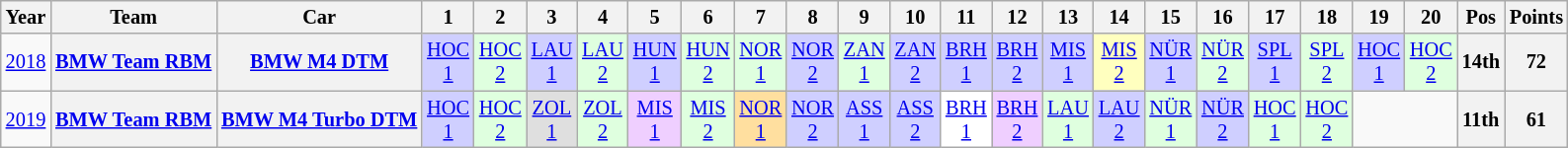<table class="wikitable" style="text-align:center; font-size:85%">
<tr>
<th>Year</th>
<th>Team</th>
<th>Car</th>
<th>1</th>
<th>2</th>
<th>3</th>
<th>4</th>
<th>5</th>
<th>6</th>
<th>7</th>
<th>8</th>
<th>9</th>
<th>10</th>
<th>11</th>
<th>12</th>
<th>13</th>
<th>14</th>
<th>15</th>
<th>16</th>
<th>17</th>
<th>18</th>
<th>19</th>
<th>20</th>
<th>Pos</th>
<th>Points</th>
</tr>
<tr>
<td><a href='#'>2018</a></td>
<th nowrap><a href='#'>BMW Team RBM</a></th>
<th nowrap><a href='#'>BMW M4 DTM</a></th>
<td style="background:#CFCFFF;"><a href='#'>HOC<br>1</a><br></td>
<td style="background:#DFFFDF;"><a href='#'>HOC<br>2</a><br></td>
<td style="background:#CFCFFF;"><a href='#'>LAU<br>1</a><br></td>
<td style="background:#DFFFDF;"><a href='#'>LAU<br>2</a><br></td>
<td style="background:#CFCFFF;"><a href='#'>HUN<br>1</a><br></td>
<td style="background:#DFFFDF;"><a href='#'>HUN<br>2</a><br></td>
<td style="background:#DFFFDF;"><a href='#'>NOR<br>1</a><br></td>
<td style="background:#CFCFFF;"><a href='#'>NOR<br>2</a><br></td>
<td style="background:#DFFFDF;"><a href='#'>ZAN<br>1</a><br></td>
<td style="background:#CFCFFF;"><a href='#'>ZAN<br>2</a><br></td>
<td style="background:#CFCFFF;"><a href='#'>BRH<br>1</a><br></td>
<td style="background:#CFCFFF;"><a href='#'>BRH<br>2</a><br></td>
<td style="background:#CFCFFF;"><a href='#'>MIS<br>1</a><br></td>
<td style="background:#FFFFBF;"><a href='#'>MIS<br>2</a><br></td>
<td style="background:#CFCFFF;"><a href='#'>NÜR<br>1</a><br></td>
<td style="background:#DFFFDF;"><a href='#'>NÜR<br>2</a><br></td>
<td style="background:#CFCFFF;"><a href='#'>SPL<br>1</a><br></td>
<td style="background:#DFFFDF;"><a href='#'>SPL<br>2</a><br></td>
<td style="background:#CFCFFF;"><a href='#'>HOC<br>1</a><br></td>
<td style="background:#DFFFDF;"><a href='#'>HOC<br>2</a><br></td>
<th>14th</th>
<th>72</th>
</tr>
<tr>
<td><a href='#'>2019</a></td>
<th nowrap><a href='#'>BMW Team RBM</a></th>
<th nowrap><a href='#'>BMW M4 Turbo DTM</a></th>
<td style="background:#CFCFFF;"><a href='#'>HOC<br>1</a><br></td>
<td style="background:#DFFFDF;"><a href='#'>HOC<br>2</a><br></td>
<td style="background:#DFDFDF;"><a href='#'>ZOL<br>1</a><br></td>
<td style="background:#DFFFDF;"><a href='#'>ZOL<br>2</a><br></td>
<td style="background:#EFCFFF;"><a href='#'>MIS<br>1</a><br></td>
<td style="background:#DFFFDF;"><a href='#'>MIS<br>2</a><br></td>
<td style="background:#FFDF9F;"><a href='#'>NOR<br>1</a><br></td>
<td style="background:#CFCFFF;"><a href='#'>NOR<br>2</a><br></td>
<td style="background:#CFCFFF;"><a href='#'>ASS<br>1</a><br></td>
<td style="background:#CFCFFF;"><a href='#'>ASS<br>2</a><br></td>
<td style="background:#FFFFFF;"><a href='#'>BRH<br>1</a><br></td>
<td style="background:#EFCFFF;"><a href='#'>BRH<br>2</a><br></td>
<td style="background:#DFFFDF;"><a href='#'>LAU<br>1</a><br></td>
<td style="background:#CFCFFF;"><a href='#'>LAU<br>2</a><br></td>
<td style="background:#DFFFDF;"><a href='#'>NÜR<br>1</a><br></td>
<td style="background:#CFCFFF;"><a href='#'>NÜR<br>2</a><br></td>
<td style="background:#DFFFDF;"><a href='#'>HOC<br>1</a><br></td>
<td style="background:#DFFFDF;"><a href='#'>HOC<br>2</a><br></td>
<td colspan=2></td>
<th>11th</th>
<th>61</th>
</tr>
</table>
